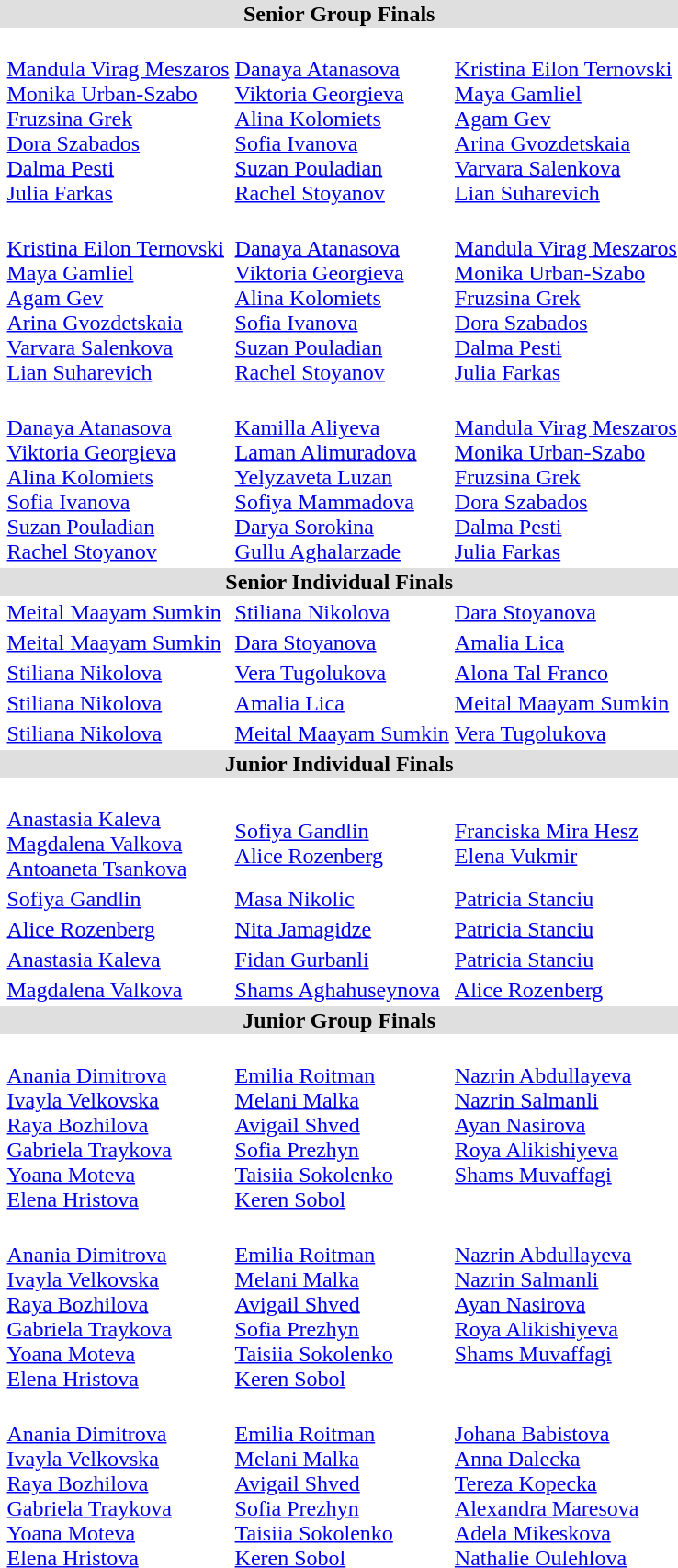<table>
<tr bgcolor="DFDFDF">
<td colspan="4" align="center"><strong>Senior Group Finals</strong></td>
</tr>
<tr>
<th scope=row style="text-align:left"><br></th>
<td valign="top"><strong></strong><br><a href='#'>Mandula Virag Meszaros</a><br><a href='#'>Monika Urban-Szabo</a><br><a href='#'>Fruzsina Grek</a><br><a href='#'>Dora Szabados</a><br><a href='#'>Dalma Pesti</a><br><a href='#'>Julia Farkas</a></td>
<td valign="top"><strong></strong><br><a href='#'>Danaya Atanasova</a><br><a href='#'>Viktoria Georgieva</a><br><a href='#'>Alina Kolomiets</a><br><a href='#'>Sofia Ivanova</a><br><a href='#'>Suzan Pouladian</a><br><a href='#'>Rachel Stoyanov</a></td>
<td valign="top"><strong></strong><br><a href='#'>Kristina Eilon Ternovski</a><br><a href='#'>Maya Gamliel</a><br><a href='#'>Agam Gev</a><br><a href='#'>Arina Gvozdetskaia</a><br><a href='#'>Varvara Salenkova</a><br><a href='#'>Lian Suharevich</a></td>
</tr>
<tr>
<th scope=row style="text-align:left"><br></th>
<td valign="top"><strong></strong><br><a href='#'>Kristina Eilon Ternovski</a><br><a href='#'>Maya Gamliel</a><br><a href='#'>Agam Gev</a><br><a href='#'>Arina Gvozdetskaia</a><br><a href='#'>Varvara Salenkova</a><br><a href='#'>Lian Suharevich</a></td>
<td valign="top"><strong></strong><br><a href='#'>Danaya Atanasova</a><br><a href='#'>Viktoria Georgieva</a><br><a href='#'>Alina Kolomiets</a><br><a href='#'>Sofia Ivanova</a><br><a href='#'>Suzan Pouladian</a><br><a href='#'>Rachel Stoyanov</a></td>
<td valign="top"><strong></strong><br><a href='#'>Mandula Virag Meszaros</a><br><a href='#'>Monika Urban-Szabo</a><br><a href='#'>Fruzsina Grek</a><br><a href='#'>Dora Szabados</a><br><a href='#'>Dalma Pesti</a><br><a href='#'>Julia Farkas</a></td>
</tr>
<tr>
<th scope=row style="text-align:left"><br></th>
<td valign="top"><strong></strong><br><a href='#'>Danaya Atanasova</a><br><a href='#'>Viktoria Georgieva</a><br><a href='#'>Alina Kolomiets</a><br><a href='#'>Sofia Ivanova</a><br><a href='#'>Suzan Pouladian</a><br><a href='#'>Rachel Stoyanov</a></td>
<td valign="top"><strong></strong><br><a href='#'>Kamilla Aliyeva</a><br><a href='#'>Laman Alimuradova</a><br><a href='#'>Yelyzaveta Luzan</a><br><a href='#'>Sofiya Mammadova</a><br><a href='#'>Darya Sorokina</a><br><a href='#'>Gullu Aghalarzade</a></td>
<td valign="top"><strong></strong><br><a href='#'>Mandula Virag Meszaros</a><br><a href='#'>Monika Urban-Szabo</a><br><a href='#'>Fruzsina Grek</a><br><a href='#'>Dora Szabados</a><br><a href='#'>Dalma Pesti</a><br><a href='#'>Julia Farkas</a></td>
</tr>
<tr bgcolor="DFDFDF">
<td colspan="4" align="center"><strong>Senior Individual Finals </strong></td>
</tr>
<tr>
<th scope=row style="text-align:left"><br></th>
<td> <a href='#'>Meital Maayam Sumkin</a></td>
<td> <a href='#'>Stiliana Nikolova</a></td>
<td> <a href='#'>Dara Stoyanova</a></td>
</tr>
<tr>
<th scope=row style="text-align:left"><br></th>
<td> <a href='#'>Meital Maayam Sumkin</a></td>
<td> <a href='#'>Dara Stoyanova</a></td>
<td> <a href='#'>Amalia Lica</a></td>
</tr>
<tr>
<th scope=row style="text-align:left"><br></th>
<td> <a href='#'>Stiliana Nikolova</a></td>
<td> <a href='#'>Vera Tugolukova</a></td>
<td> <a href='#'>Alona Tal Franco</a></td>
</tr>
<tr>
<th scope=row style="text-align:left"><br></th>
<td> <a href='#'>Stiliana Nikolova</a></td>
<td> <a href='#'>Amalia Lica</a></td>
<td> <a href='#'>Meital Maayam Sumkin</a></td>
</tr>
<tr>
<th scope=row style="text-align:left"><br></th>
<td> <a href='#'>Stiliana Nikolova</a></td>
<td> <a href='#'>Meital Maayam Sumkin</a></td>
<td> <a href='#'>Vera Tugolukova</a></td>
</tr>
<tr bgcolor="DFDFDF">
<td colspan="4" align="center"><strong>Junior Individual Finals </strong></td>
</tr>
<tr>
<th scope=row style="text-align:left"><br></th>
<td><strong></strong><br><a href='#'>Anastasia Kaleva</a><br><a href='#'>Magdalena Valkova</a><br><a href='#'>Antoaneta Tsankova</a></td>
<td><strong></strong><br><a href='#'>Sofiya Gandlin</a><br><a href='#'>Alice Rozenberg</a></td>
<td><strong></strong><br><a href='#'>Franciska Mira Hesz</a><br><a href='#'>Elena Vukmir</a></td>
</tr>
<tr>
<th scope=row style="text-align:left"><br></th>
<td> <a href='#'>Sofiya Gandlin</a></td>
<td> <a href='#'>Masa Nikolic</a></td>
<td> <a href='#'>Patricia Stanciu</a></td>
</tr>
<tr>
<th scope=row style="text-align:left"><br></th>
<td> <a href='#'>Alice Rozenberg</a></td>
<td> <a href='#'>Nita Jamagidze</a></td>
<td> <a href='#'>Patricia Stanciu</a></td>
</tr>
<tr>
<th scope=row style="text-align:left"><br></th>
<td> <a href='#'>Anastasia Kaleva</a></td>
<td> <a href='#'>Fidan Gurbanli</a></td>
<td> <a href='#'>Patricia Stanciu</a></td>
</tr>
<tr>
<th scope=row style="text-align:left"><br></th>
<td> <a href='#'>Magdalena Valkova</a></td>
<td> <a href='#'>Shams Aghahuseynova</a></td>
<td> <a href='#'>Alice Rozenberg</a></td>
</tr>
<tr bgcolor="DFDFDF">
<td colspan="4" align="center"><strong>Junior Group Finals</strong></td>
</tr>
<tr>
<th scope=row style="text-align:left"><br></th>
<td valign="top"><strong></strong><br><a href='#'>Anania Dimitrova</a><br><a href='#'>Ivayla Velkovska</a><br><a href='#'>Raya Bozhilova</a><br><a href='#'>Gabriela Traykova</a><br><a href='#'>Yoana Moteva</a><br><a href='#'>Elena Hristova</a></td>
<td valign="top"><strong></strong><br><a href='#'>Emilia Roitman</a><br><a href='#'>Melani Malka</a><br><a href='#'>Avigail Shved</a><br><a href='#'>Sofia Prezhyn</a><br><a href='#'>Taisiia Sokolenko</a><br><a href='#'>Keren Sobol</a></td>
<td valign="top"><strong></strong><br><a href='#'>Nazrin Abdullayeva</a><br><a href='#'>Nazrin Salmanli</a><br><a href='#'>Ayan Nasirova</a><br><a href='#'>Roya Alikishiyeva</a><br><a href='#'>Shams Muvaffagi</a></td>
</tr>
<tr>
<th scope=row style="text-align:left"><br></th>
<td valign="top"><strong></strong><br><a href='#'>Anania Dimitrova</a><br><a href='#'>Ivayla Velkovska</a><br><a href='#'>Raya Bozhilova</a><br><a href='#'>Gabriela Traykova</a><br><a href='#'>Yoana Moteva</a><br><a href='#'>Elena Hristova</a></td>
<td valign="top"><strong></strong><br><a href='#'>Emilia Roitman</a><br><a href='#'>Melani Malka</a><br><a href='#'>Avigail Shved</a><br><a href='#'>Sofia Prezhyn</a><br><a href='#'>Taisiia Sokolenko</a><br><a href='#'>Keren Sobol</a></td>
<td valign="top"><strong></strong><br><a href='#'>Nazrin Abdullayeva</a><br><a href='#'>Nazrin Salmanli</a><br><a href='#'>Ayan Nasirova</a><br><a href='#'>Roya Alikishiyeva</a><br><a href='#'>Shams Muvaffagi</a></td>
</tr>
<tr>
<th scope=row style="text-align:left"><br></th>
<td valign="top"><strong></strong><br><a href='#'>Anania Dimitrova</a><br><a href='#'>Ivayla Velkovska</a><br><a href='#'>Raya Bozhilova</a><br><a href='#'>Gabriela Traykova</a><br><a href='#'>Yoana Moteva</a><br><a href='#'>Elena Hristova</a></td>
<td valign="top"><strong></strong><br><a href='#'>Emilia Roitman</a><br><a href='#'>Melani Malka</a><br><a href='#'>Avigail Shved</a><br><a href='#'>Sofia Prezhyn</a><br><a href='#'>Taisiia Sokolenko</a><br><a href='#'>Keren Sobol</a></td>
<td valign="top"><strong></strong><br><a href='#'>Johana Babistova</a><br><a href='#'>Anna Dalecka</a><br><a href='#'>Tereza Kopecka</a><br><a href='#'>Alexandra Maresova</a><br><a href='#'>Adela Mikeskova</a><br><a href='#'>Nathalie Oulehlova</a></td>
</tr>
</table>
